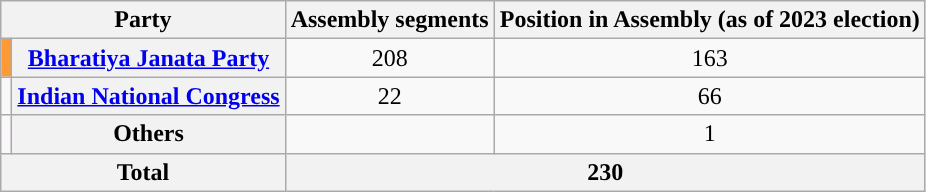<table class="wikitable" style="text-align:center">
<tr>
<th colspan=2>Party</th>
<th>Assembly segments</th>
<th>Position in Assembly (as of 2023 election)</th>
</tr>
<tr>
<td bgcolor=#FF9933></td>
<th><a href='#'>Bharatiya Janata Party</a></th>
<td>208</td>
<td>163</td>
</tr>
<tr>
<td></td>
<th><a href='#'>Indian National Congress</a></th>
<td>22</td>
<td>66</td>
</tr>
<tr>
<td bgcolor=#faf8fa></td>
<th>Others</th>
<td></td>
<td>1</td>
</tr>
<tr>
<th colspan=2>Total</th>
<th colspan=2>230</th>
</tr>
</table>
